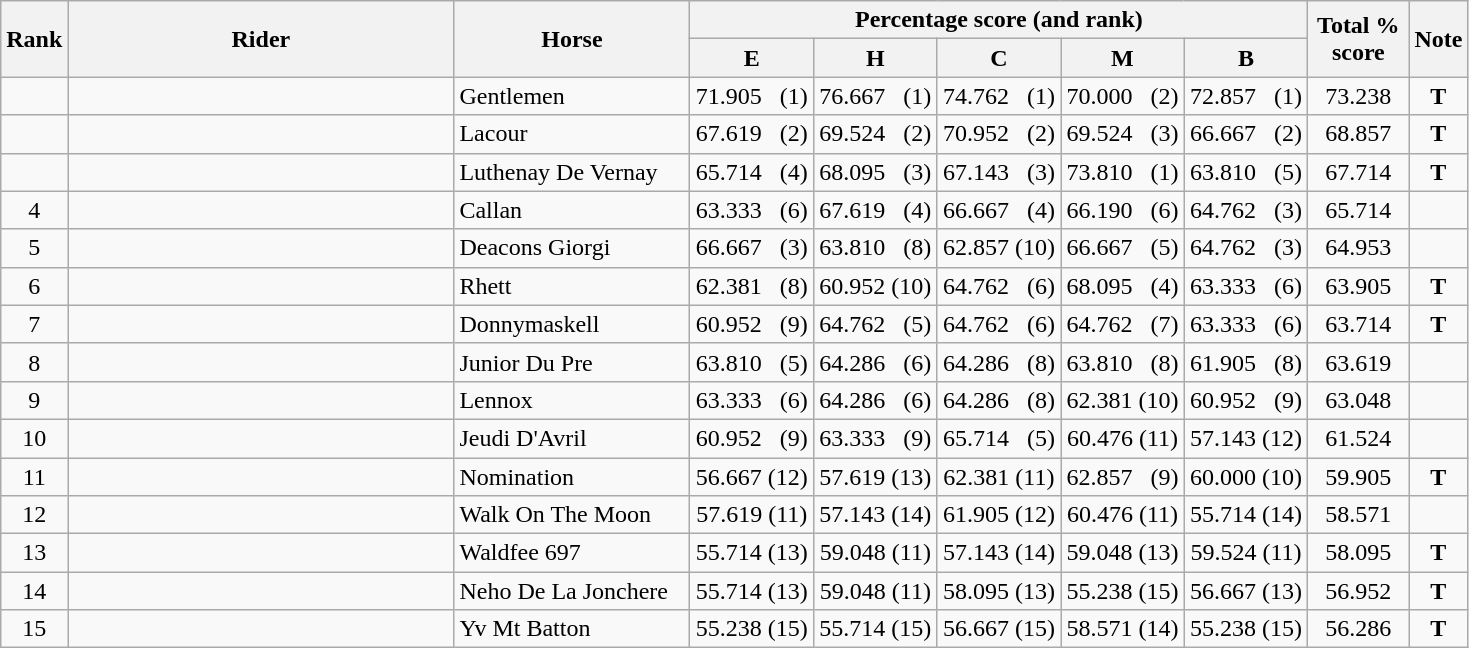<table class="wikitable" style="text-align:center">
<tr>
<th rowspan=2>Rank</th>
<th rowspan=2 width=250>Rider</th>
<th rowspan=2 width=150>Horse</th>
<th colspan=5>Percentage score (and rank)</th>
<th rowspan=2 width=60>Total % score</th>
<th rowspan=2>Note</th>
</tr>
<tr>
<th width=75>E</th>
<th width=75>H</th>
<th width=75>C</th>
<th width=75>M</th>
<th width=75>B</th>
</tr>
<tr>
<td></td>
<td align=left></td>
<td align=left>Gentlemen</td>
<td>71.905   (1)</td>
<td>76.667   (1)</td>
<td>74.762   (1)</td>
<td>70.000   (2)</td>
<td>72.857   (1)</td>
<td>73.238</td>
<td><strong>T</strong></td>
</tr>
<tr>
<td></td>
<td align=left></td>
<td align=left>Lacour</td>
<td>67.619   (2)</td>
<td>69.524   (2)</td>
<td>70.952   (2)</td>
<td>69.524   (3)</td>
<td>66.667   (2)</td>
<td>68.857</td>
<td><strong>T</strong></td>
</tr>
<tr>
<td></td>
<td align=left></td>
<td align=left>Luthenay De Vernay</td>
<td>65.714   (4)</td>
<td>68.095   (3)</td>
<td>67.143   (3)</td>
<td>73.810   (1)</td>
<td>63.810   (5)</td>
<td>67.714</td>
<td><strong>T</strong></td>
</tr>
<tr>
<td>4</td>
<td align=left></td>
<td align=left>Callan</td>
<td>63.333   (6)</td>
<td>67.619   (4)</td>
<td>66.667   (4)</td>
<td>66.190   (6)</td>
<td>64.762   (3)</td>
<td>65.714</td>
<td></td>
</tr>
<tr>
<td>5</td>
<td align=left></td>
<td align=left>Deacons Giorgi</td>
<td>66.667   (3)</td>
<td>63.810   (8)</td>
<td>62.857 (10)</td>
<td>66.667   (5)</td>
<td>64.762   (3)</td>
<td>64.953</td>
<td></td>
</tr>
<tr>
<td>6</td>
<td align=left></td>
<td align=left>Rhett</td>
<td>62.381   (8)</td>
<td>60.952 (10)</td>
<td>64.762   (6)</td>
<td>68.095   (4)</td>
<td>63.333   (6)</td>
<td>63.905</td>
<td><strong>T</strong></td>
</tr>
<tr>
<td>7</td>
<td align=left></td>
<td align=left>Donnymaskell</td>
<td>60.952   (9)</td>
<td>64.762   (5)</td>
<td>64.762   (6)</td>
<td>64.762   (7)</td>
<td>63.333   (6)</td>
<td>63.714</td>
<td><strong>T</strong></td>
</tr>
<tr>
<td>8</td>
<td align=left></td>
<td align=left>Junior Du Pre</td>
<td>63.810   (5)</td>
<td>64.286   (6)</td>
<td>64.286   (8)</td>
<td>63.810   (8)</td>
<td>61.905   (8)</td>
<td>63.619</td>
<td></td>
</tr>
<tr>
<td>9</td>
<td align=left></td>
<td align=left>Lennox</td>
<td>63.333   (6)</td>
<td>64.286   (6)</td>
<td>64.286   (8)</td>
<td>62.381 (10)</td>
<td>60.952   (9)</td>
<td>63.048</td>
<td></td>
</tr>
<tr>
<td>10</td>
<td align=left></td>
<td align=left>Jeudi D'Avril</td>
<td>60.952   (9)</td>
<td>63.333   (9)</td>
<td>65.714   (5)</td>
<td>60.476 (11)</td>
<td>57.143 (12)</td>
<td>61.524</td>
<td></td>
</tr>
<tr>
<td>11</td>
<td align=left></td>
<td align=left>Nomination</td>
<td>56.667 (12)</td>
<td>57.619 (13)</td>
<td>62.381 (11)</td>
<td>62.857   (9)</td>
<td>60.000 (10)</td>
<td>59.905</td>
<td><strong>T</strong></td>
</tr>
<tr>
<td>12</td>
<td align=left></td>
<td align=left>Walk On The Moon</td>
<td>57.619 (11)</td>
<td>57.143 (14)</td>
<td>61.905 (12)</td>
<td>60.476 (11)</td>
<td>55.714 (14)</td>
<td>58.571</td>
<td></td>
</tr>
<tr>
<td>13</td>
<td align=left></td>
<td align=left>Waldfee 697</td>
<td>55.714 (13)</td>
<td>59.048 (11)</td>
<td>57.143 (14)</td>
<td>59.048 (13)</td>
<td>59.524 (11)</td>
<td>58.095</td>
<td><strong>T</strong></td>
</tr>
<tr>
<td>14</td>
<td align=left></td>
<td align=left>Neho De La Jonchere</td>
<td>55.714 (13)</td>
<td>59.048 (11)</td>
<td>58.095 (13)</td>
<td>55.238 (15)</td>
<td>56.667 (13)</td>
<td>56.952</td>
<td><strong>T</strong></td>
</tr>
<tr>
<td>15</td>
<td align=left></td>
<td align=left>Yv Mt Batton</td>
<td>55.238 (15)</td>
<td>55.714 (15)</td>
<td>56.667 (15)</td>
<td>58.571 (14)</td>
<td>55.238 (15)</td>
<td>56.286</td>
<td><strong>T</strong></td>
</tr>
</table>
